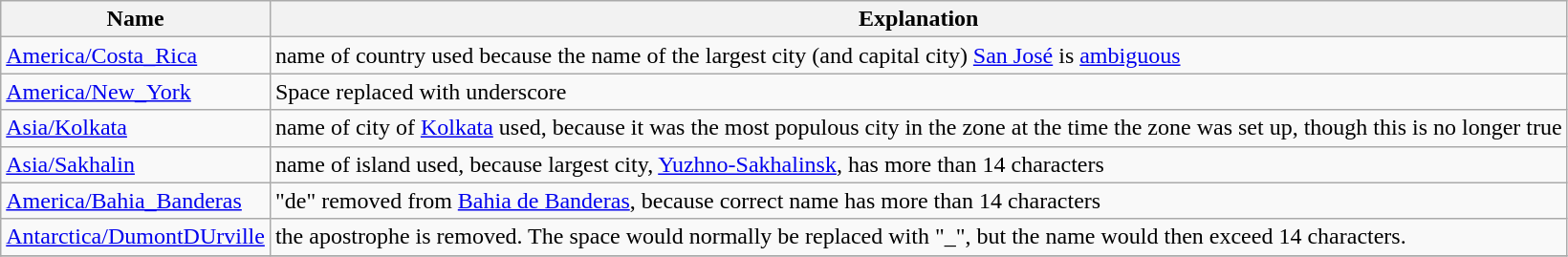<table class="wikitable">
<tr>
<th>Name</th>
<th>Explanation</th>
</tr>
<tr>
<td><a href='#'>America/Costa_Rica</a></td>
<td>name of country used because the name of the largest city (and capital city) <a href='#'>San José</a> is <a href='#'>ambiguous</a></td>
</tr>
<tr>
<td><a href='#'>America/New_York</a></td>
<td>Space replaced with underscore</td>
</tr>
<tr>
<td><a href='#'>Asia/Kolkata</a></td>
<td>name of city of <a href='#'>Kolkata</a> used, because it was the most populous city in the zone at the time the zone was set up, though this is no longer true</td>
</tr>
<tr>
<td><a href='#'>Asia/Sakhalin</a></td>
<td>name of island used, because largest city, <a href='#'>Yuzhno-Sakhalinsk</a>, has more than 14 characters</td>
</tr>
<tr>
<td><a href='#'>America/Bahia_Banderas</a></td>
<td>"de" removed from <a href='#'>Bahia de Banderas</a>, because correct name has more than 14 characters</td>
</tr>
<tr>
<td><a href='#'>Antarctica/DumontDUrville</a></td>
<td>the apostrophe is removed. The space would normally be replaced with "_", but the name would then exceed 14 characters.</td>
</tr>
<tr>
</tr>
</table>
